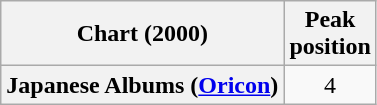<table class="wikitable sortable plainrowheaders" style="text-align:center;">
<tr>
<th scope="col">Chart (2000)</th>
<th scope="col">Peak<br>position</th>
</tr>
<tr>
<th scope="row">Japanese Albums (<a href='#'>Oricon</a>)</th>
<td>4</td>
</tr>
</table>
